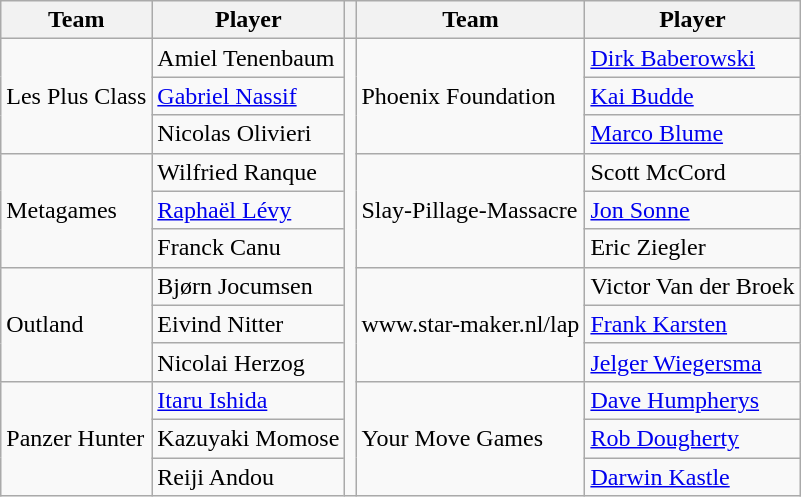<table class="wikitable">
<tr>
<th>Team</th>
<th>Player</th>
<th></th>
<th>Team</th>
<th>Player</th>
</tr>
<tr>
<td rowspan=3>Les Plus Class</td>
<td> Amiel Tenenbaum</td>
<td rowspan=12></td>
<td rowspan=3>Phoenix Foundation</td>
<td> <a href='#'>Dirk Baberowski</a></td>
</tr>
<tr>
<td> <a href='#'>Gabriel Nassif</a></td>
<td> <a href='#'>Kai Budde</a></td>
</tr>
<tr>
<td> Nicolas Olivieri</td>
<td> <a href='#'>Marco Blume</a></td>
</tr>
<tr>
<td rowspan=3>Metagames</td>
<td> Wilfried Ranque</td>
<td rowspan=3>Slay-Pillage-Massacre</td>
<td> Scott McCord</td>
</tr>
<tr>
<td> <a href='#'>Raphaël Lévy</a></td>
<td> <a href='#'>Jon Sonne</a></td>
</tr>
<tr>
<td> Franck Canu</td>
<td> Eric Ziegler</td>
</tr>
<tr>
<td rowspan=3>Outland</td>
<td> Bjørn Jocumsen</td>
<td rowspan=3>www.star-maker.nl/lap</td>
<td> Victor Van der Broek</td>
</tr>
<tr>
<td> Eivind Nitter</td>
<td> <a href='#'>Frank Karsten</a></td>
</tr>
<tr>
<td> Nicolai Herzog</td>
<td> <a href='#'>Jelger Wiegersma</a></td>
</tr>
<tr>
<td rowspan=3>Panzer Hunter</td>
<td> <a href='#'>Itaru Ishida</a></td>
<td rowspan=3>Your Move Games</td>
<td> <a href='#'>Dave Humpherys</a></td>
</tr>
<tr>
<td> Kazuyaki Momose</td>
<td> <a href='#'>Rob Dougherty</a></td>
</tr>
<tr>
<td> Reiji Andou</td>
<td> <a href='#'>Darwin Kastle</a></td>
</tr>
</table>
